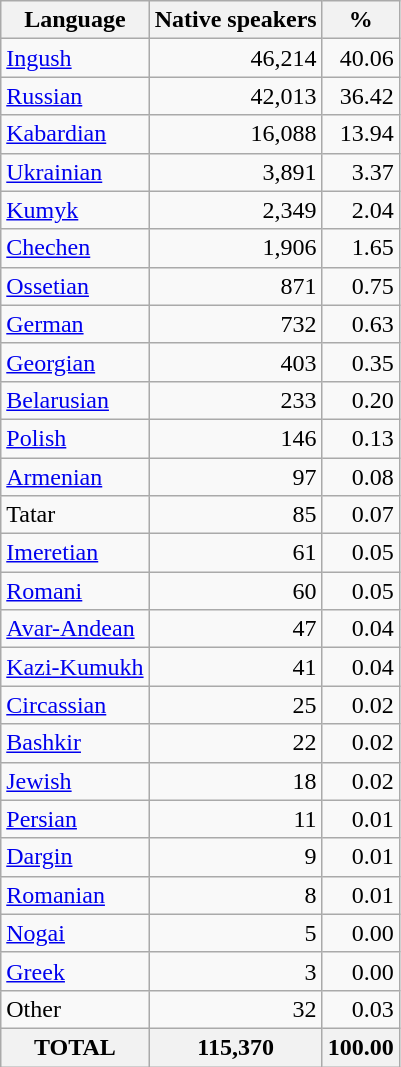<table class="wikitable sortable">
<tr>
<th>Language</th>
<th>Native speakers</th>
<th>%</th>
</tr>
<tr>
<td><a href='#'>Ingush</a></td>
<td align="right">46,214</td>
<td align="right">40.06</td>
</tr>
<tr>
<td><a href='#'>Russian</a></td>
<td align="right">42,013</td>
<td align="right">36.42</td>
</tr>
<tr>
<td><a href='#'>Kabardian</a></td>
<td align="right">16,088</td>
<td align="right">13.94</td>
</tr>
<tr>
<td><a href='#'>Ukrainian</a></td>
<td align="right">3,891</td>
<td align="right">3.37</td>
</tr>
<tr>
<td><a href='#'>Kumyk</a></td>
<td align="right">2,349</td>
<td align="right">2.04</td>
</tr>
<tr>
<td><a href='#'>Chechen</a></td>
<td align="right">1,906</td>
<td align="right">1.65</td>
</tr>
<tr>
<td><a href='#'>Ossetian</a></td>
<td align="right">871</td>
<td align="right">0.75</td>
</tr>
<tr>
<td><a href='#'>German</a></td>
<td align="right">732</td>
<td align="right">0.63</td>
</tr>
<tr>
<td><a href='#'>Georgian</a></td>
<td align="right">403</td>
<td align="right">0.35</td>
</tr>
<tr>
<td><a href='#'>Belarusian</a></td>
<td align="right">233</td>
<td align="right">0.20</td>
</tr>
<tr>
<td><a href='#'>Polish</a></td>
<td align="right">146</td>
<td align="right">0.13</td>
</tr>
<tr>
<td><a href='#'>Armenian</a></td>
<td align="right">97</td>
<td align="right">0.08</td>
</tr>
<tr>
<td>Tatar</td>
<td align="right">85</td>
<td align="right">0.07</td>
</tr>
<tr>
<td><a href='#'>Imeretian</a></td>
<td align="right">61</td>
<td align="right">0.05</td>
</tr>
<tr>
<td><a href='#'>Romani</a></td>
<td align="right">60</td>
<td align="right">0.05</td>
</tr>
<tr>
<td><a href='#'>Avar-Andean</a></td>
<td align="right">47</td>
<td align="right">0.04</td>
</tr>
<tr>
<td><a href='#'>Kazi-Kumukh</a></td>
<td align="right">41</td>
<td align="right">0.04</td>
</tr>
<tr>
<td><a href='#'>Circassian</a></td>
<td align="right">25</td>
<td align="right">0.02</td>
</tr>
<tr>
<td><a href='#'>Bashkir</a></td>
<td align="right">22</td>
<td align="right">0.02</td>
</tr>
<tr>
<td><a href='#'>Jewish</a></td>
<td align="right">18</td>
<td align="right">0.02</td>
</tr>
<tr>
<td><a href='#'>Persian</a></td>
<td align="right">11</td>
<td align="right">0.01</td>
</tr>
<tr>
<td><a href='#'>Dargin</a></td>
<td align="right">9</td>
<td align="right">0.01</td>
</tr>
<tr>
<td><a href='#'>Romanian</a></td>
<td align="right">8</td>
<td align="right">0.01</td>
</tr>
<tr>
<td><a href='#'>Nogai</a></td>
<td align="right">5</td>
<td align="right">0.00</td>
</tr>
<tr>
<td><a href='#'>Greek</a></td>
<td align="right">3</td>
<td align="right">0.00</td>
</tr>
<tr>
<td>Other</td>
<td align="right">32</td>
<td align="right">0.03</td>
</tr>
<tr>
<th>TOTAL</th>
<th>115,370</th>
<th>100.00</th>
</tr>
</table>
